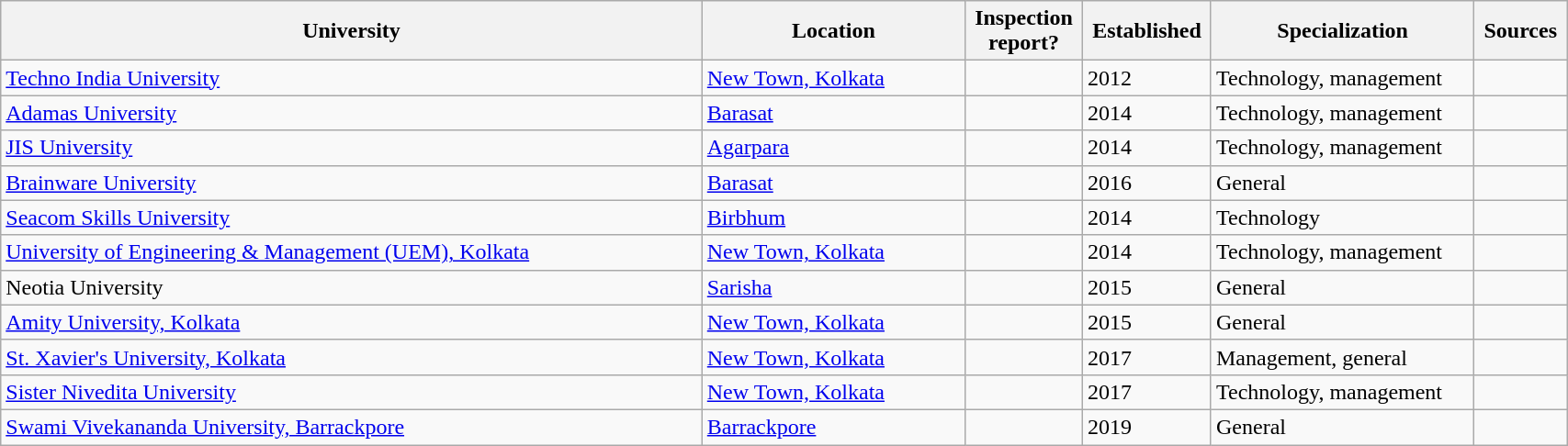<table class="wikitable sortable collapsible plainrowheaders" border="1" style="text-align:left; width:90%">
<tr>
<th scope="col" style="width: 40%;">University</th>
<th scope="col" style="width: 15%;">Location</th>
<th scope="col" style="width: 5%;">Inspection report?</th>
<th scope="col" style="width: 5%;">Established</th>
<th scope="col" style="width: 15%;">Specialization</th>
<th scope="col" style="width: 5%;" class="unsortable">Sources</th>
</tr>
<tr>
<td><a href='#'>Techno India University</a></td>
<td><a href='#'>New Town, Kolkata</a></td>
<td></td>
<td>2012</td>
<td>Technology, management</td>
<td></td>
</tr>
<tr>
<td><a href='#'>Adamas University</a></td>
<td><a href='#'>Barasat</a></td>
<td></td>
<td>2014</td>
<td>Technology, management</td>
<td></td>
</tr>
<tr>
<td><a href='#'>JIS University</a></td>
<td><a href='#'>Agarpara</a></td>
<td></td>
<td>2014</td>
<td>Technology, management</td>
<td></td>
</tr>
<tr>
<td><a href='#'>Brainware University</a></td>
<td><a href='#'>Barasat</a></td>
<td></td>
<td>2016</td>
<td>General</td>
<td></td>
</tr>
<tr>
<td><a href='#'>Seacom Skills University</a></td>
<td><a href='#'>Birbhum</a></td>
<td></td>
<td>2014</td>
<td>Technology</td>
<td></td>
</tr>
<tr>
<td><a href='#'>University of Engineering & Management (UEM), Kolkata</a></td>
<td><a href='#'>New Town, Kolkata</a></td>
<td></td>
<td>2014</td>
<td>Technology, management</td>
<td></td>
</tr>
<tr>
<td>Neotia University</td>
<td><a href='#'>Sarisha</a></td>
<td></td>
<td>2015</td>
<td>General</td>
<td></td>
</tr>
<tr>
<td><a href='#'>Amity University, Kolkata</a></td>
<td><a href='#'>New Town, Kolkata</a></td>
<td></td>
<td>2015</td>
<td>General</td>
<td></td>
</tr>
<tr>
<td><a href='#'>St. Xavier's University, Kolkata</a></td>
<td><a href='#'>New Town, Kolkata</a></td>
<td></td>
<td>2017</td>
<td>Management, general</td>
<td></td>
</tr>
<tr>
<td><a href='#'>Sister Nivedita University</a></td>
<td><a href='#'>New Town, Kolkata</a></td>
<td></td>
<td>2017</td>
<td>Technology, management</td>
<td></td>
</tr>
<tr>
<td><a href='#'>Swami Vivekananda University, Barrackpore</a></td>
<td><a href='#'>Barrackpore</a></td>
<td></td>
<td>2019</td>
<td>General</td>
<td></td>
</tr>
</table>
